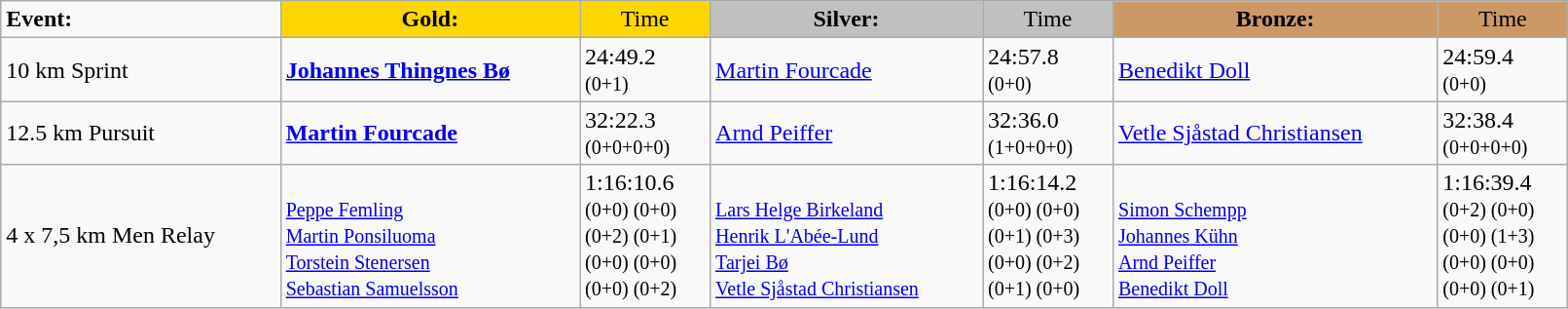<table class="wikitable" width=85%>
<tr>
<td><strong>Event:</strong></td>
<td style="text-align:center;background-color:gold;"><strong>Gold:</strong></td>
<td style="text-align:center;background-color:gold;">Time</td>
<td style="text-align:center;background-color:silver;"><strong>Silver:</strong></td>
<td style="text-align:center;background-color:silver;">Time</td>
<td style="text-align:center;background-color:#CC9966;"><strong>Bronze:</strong></td>
<td style="text-align:center;background-color:#CC9966;">Time</td>
</tr>
<tr>
<td>10 km Sprint</td>
<td><strong><a href='#'>Johannes Thingnes Bø</a></strong><br><small></small></td>
<td>24:49.2<br><small>(0+1)</small></td>
<td><a href='#'>Martin Fourcade</a><br><small></small></td>
<td>24:57.8<br><small>(0+0)</small></td>
<td><a href='#'>Benedikt Doll</a><br><small></small></td>
<td>24:59.4<br><small>(0+0)</small></td>
</tr>
<tr>
<td>12.5 km Pursuit</td>
<td><strong><a href='#'>Martin Fourcade</a></strong><br><small></small></td>
<td>32:22.3<br><small>(0+0+0+0)</small></td>
<td><a href='#'>Arnd Peiffer</a><br><small></small></td>
<td>32:36.0<br><small>(1+0+0+0)</small></td>
<td><a href='#'>Vetle Sjåstad Christiansen</a><br><small></small></td>
<td>32:38.4<br><small>(0+0+0+0)</small></td>
</tr>
<tr>
<td>4 x 7,5 km Men Relay</td>
<td><strong></strong><br><small><a href='#'>Peppe Femling</a><br><a href='#'>Martin Ponsiluoma</a><br><a href='#'>Torstein Stenersen</a><br><a href='#'>Sebastian Samuelsson</a></small></td>
<td>1:16:10.6<br><small>(0+0) (0+0)<br>(0+2) (0+1)<br>(0+0) (0+0)<br>(0+0) (0+2)<br></small></td>
<td><br><small><a href='#'>Lars Helge Birkeland</a><br><a href='#'>Henrik L'Abée-Lund</a><br><a href='#'>Tarjei Bø</a><br><a href='#'>Vetle Sjåstad Christiansen</a></small></td>
<td>1:16:14.2<br><small>(0+0) (0+0)<br>(0+1) (0+3)<br>(0+0) (0+2)<br>(0+1) (0+0)<br></small></td>
<td><br><small><a href='#'>Simon Schempp</a><br><a href='#'>Johannes Kühn</a><br><a href='#'>Arnd Peiffer</a><br><a href='#'>Benedikt Doll</a></small></td>
<td>1:16:39.4<br><small>(0+2) (0+0)<br>(0+0) (1+3)<br>(0+0) (0+0)<br>(0+0) (0+1)</small></td>
</tr>
</table>
